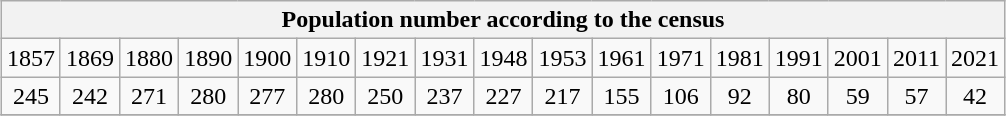<table class="wikitable" style="margin: 0.5em auto; text-align: center;">
<tr>
<th colspan="17">Population number according to the census</th>
</tr>
<tr>
<td>1857</td>
<td>1869</td>
<td>1880</td>
<td>1890</td>
<td>1900</td>
<td>1910</td>
<td>1921</td>
<td>1931</td>
<td>1948</td>
<td>1953</td>
<td>1961</td>
<td>1971</td>
<td>1981</td>
<td>1991</td>
<td>2001</td>
<td>2011</td>
<td>2021</td>
</tr>
<tr>
<td>245</td>
<td>242</td>
<td>271</td>
<td>280</td>
<td>277</td>
<td>280</td>
<td>250</td>
<td>237</td>
<td>227</td>
<td>217</td>
<td>155</td>
<td>106</td>
<td>92</td>
<td>80</td>
<td>59</td>
<td>57</td>
<td>42</td>
</tr>
<tr>
</tr>
</table>
